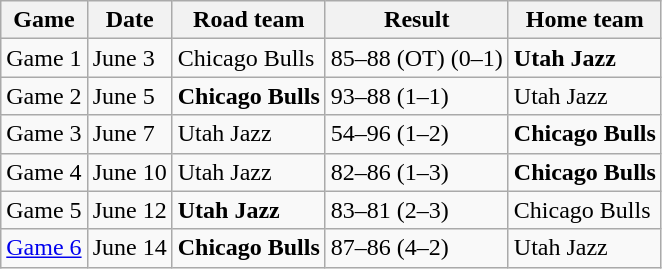<table class="wikitable">
<tr>
<th>Game</th>
<th>Date</th>
<th>Road team</th>
<th>Result</th>
<th>Home team</th>
</tr>
<tr>
<td>Game 1</td>
<td>June 3</td>
<td>Chicago Bulls</td>
<td>85–88 (OT) (0–1)</td>
<td><strong>Utah Jazz</strong></td>
</tr>
<tr>
<td>Game 2</td>
<td>June 5</td>
<td><strong>Chicago Bulls</strong></td>
<td>93–88 (1–1)</td>
<td>Utah Jazz</td>
</tr>
<tr>
<td>Game 3</td>
<td>June 7</td>
<td>Utah Jazz</td>
<td>54–96 (1–2)</td>
<td><strong>Chicago Bulls</strong></td>
</tr>
<tr>
<td>Game 4</td>
<td>June 10</td>
<td>Utah Jazz</td>
<td>82–86 (1–3)</td>
<td><strong>Chicago Bulls</strong></td>
</tr>
<tr>
<td>Game 5</td>
<td>June 12</td>
<td><strong>Utah Jazz</strong></td>
<td>83–81 (2–3)</td>
<td>Chicago Bulls</td>
</tr>
<tr>
<td><a href='#'>Game 6</a></td>
<td>June 14</td>
<td><strong>Chicago Bulls</strong></td>
<td>87–86 (4–2)</td>
<td>Utah Jazz</td>
</tr>
</table>
